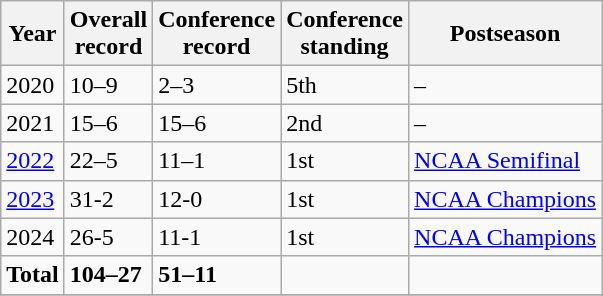<table class="wikitable">
<tr>
<th>Year</th>
<th>Overall <br> record</th>
<th>Conference<br> record</th>
<th>Conference<br> standing</th>
<th>Postseason</th>
</tr>
<tr>
<td>2020</td>
<td>10–9</td>
<td>2–3</td>
<td>5th</td>
<td>–</td>
</tr>
<tr>
<td>2021</td>
<td>15–6</td>
<td>15–6</td>
<td>2nd</td>
<td>–</td>
</tr>
<tr>
<td><a href='#'>2022</a></td>
<td>22–5</td>
<td>11–1</td>
<td>1st</td>
<td><a href='#'>NCAA Semifinal</a></td>
</tr>
<tr>
<td><a href='#'>2023</a></td>
<td>31-2</td>
<td>12-0</td>
<td>1st</td>
<td><a href='#'>NCAA Champions</a></td>
</tr>
<tr>
<td>2024</td>
<td>26-5</td>
<td>11-1</td>
<td>1st</td>
<td><a href='#'>NCAA Champions</a></td>
</tr>
<tr>
<td><strong>Total</strong></td>
<td><strong>104–27</strong></td>
<td><strong>51–11</strong></td>
<td></td>
<td></td>
</tr>
<tr>
</tr>
</table>
